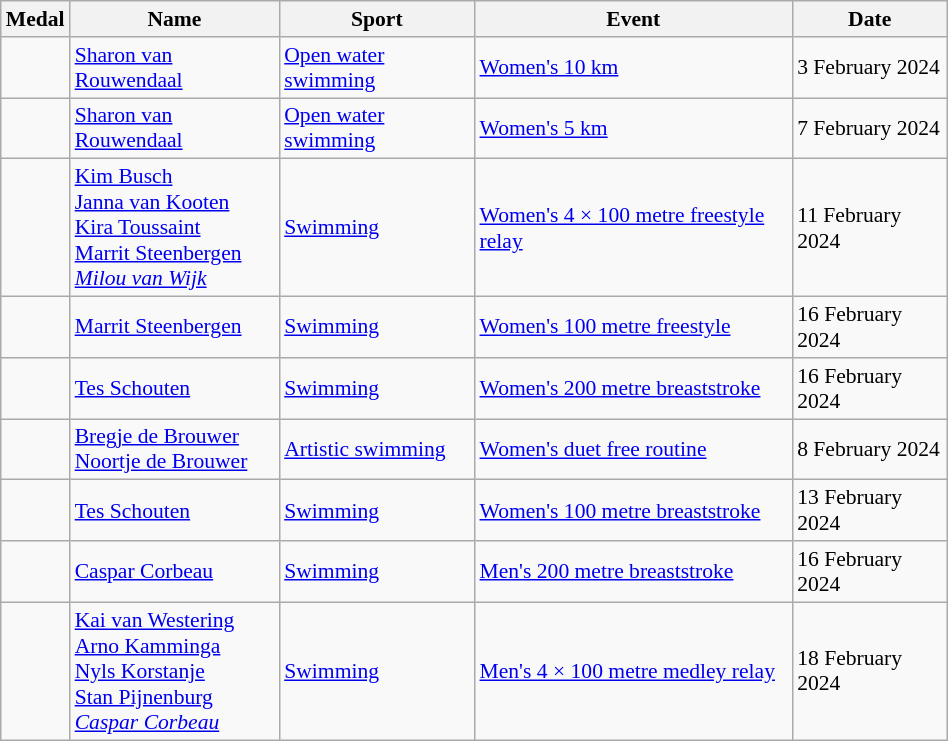<table class="wikitable sortable" style="font-size:90%; width:50%;">
<tr>
<th>Medal</th>
<th>Name</th>
<th>Sport</th>
<th>Event</th>
<th>Date</th>
</tr>
<tr>
<td></td>
<td><a href='#'>Sharon van Rouwendaal</a></td>
<td><a href='#'>Open water swimming</a></td>
<td><a href='#'>Women's 10 km</a></td>
<td>3 February 2024</td>
</tr>
<tr>
<td></td>
<td><a href='#'>Sharon van Rouwendaal</a></td>
<td><a href='#'>Open water swimming</a></td>
<td><a href='#'>Women's 5 km</a></td>
<td>7 February 2024</td>
</tr>
<tr>
<td></td>
<td><a href='#'>Kim Busch</a><br><a href='#'>Janna van Kooten</a><br><a href='#'>Kira Toussaint</a><br><a href='#'>Marrit Steenbergen</a><br><em><a href='#'>Milou van Wijk</a></em></td>
<td><a href='#'>Swimming</a></td>
<td><a href='#'>Women's 4 × 100 metre freestyle relay</a></td>
<td>11 February 2024</td>
</tr>
<tr>
<td></td>
<td><a href='#'>Marrit Steenbergen</a></td>
<td><a href='#'>Swimming</a></td>
<td><a href='#'>Women's 100 metre freestyle</a></td>
<td>16 February 2024</td>
</tr>
<tr>
<td></td>
<td><a href='#'>Tes Schouten</a></td>
<td><a href='#'>Swimming</a></td>
<td><a href='#'>Women's 200 metre breaststroke</a></td>
<td>16 February 2024</td>
</tr>
<tr>
<td></td>
<td><a href='#'>Bregje de Brouwer</a><br><a href='#'>Noortje de Brouwer</a></td>
<td><a href='#'>Artistic swimming</a></td>
<td><a href='#'>Women's duet free routine</a></td>
<td>8 February 2024</td>
</tr>
<tr>
<td></td>
<td><a href='#'>Tes Schouten</a></td>
<td><a href='#'>Swimming</a></td>
<td><a href='#'>Women's 100 metre breaststroke</a></td>
<td>13 February 2024</td>
</tr>
<tr>
<td></td>
<td><a href='#'>Caspar Corbeau</a></td>
<td><a href='#'>Swimming</a></td>
<td><a href='#'>Men's 200 metre breaststroke</a></td>
<td>16 February 2024</td>
</tr>
<tr>
<td></td>
<td><a href='#'>Kai van Westering</a><br><a href='#'>Arno Kamminga</a><br><a href='#'>Nyls Korstanje</a><br><a href='#'>Stan Pijnenburg</a><br><em><a href='#'>Caspar Corbeau</a></em></td>
<td><a href='#'>Swimming</a></td>
<td><a href='#'>Men's 4 × 100 metre medley relay</a></td>
<td>18 February 2024</td>
</tr>
</table>
